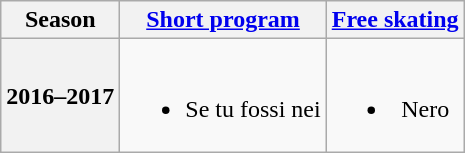<table class=wikitable style=text-align:center>
<tr>
<th>Season</th>
<th><a href='#'>Short program</a></th>
<th><a href='#'>Free skating</a></th>
</tr>
<tr>
<th>2016–2017 <br></th>
<td><br><ul><li>Se tu fossi nei <br></li></ul></td>
<td><br><ul><li>Nero <br></li></ul></td>
</tr>
</table>
